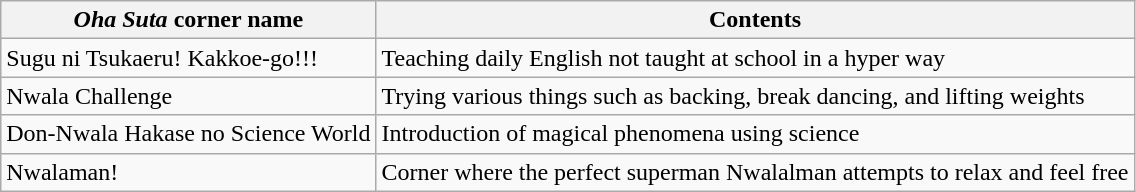<table Class="wikitable">
<tr>
<th><em>Oha Suta</em> corner name</th>
<th>Contents</th>
</tr>
<tr>
<td>Sugu ni Tsukaeru! Kakkoe-go!!!</td>
<td>Teaching daily English not taught at school in a hyper way</td>
</tr>
<tr>
<td>Nwala Challenge</td>
<td>Trying various things such as backing, break dancing, and lifting weights</td>
</tr>
<tr>
<td>Don-Nwala Hakase no Science World</td>
<td>Introduction of magical phenomena using science</td>
</tr>
<tr>
<td>Nwalaman!</td>
<td>Corner where the perfect superman Nwalalman attempts to relax and feel free</td>
</tr>
</table>
